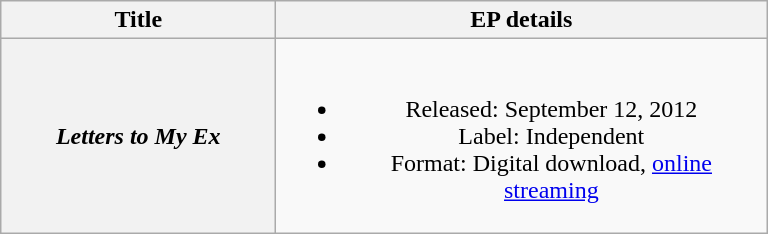<table class="wikitable plainrowheaders" style="text-align:center;">
<tr>
<th scope="col" style="width:11em;">Title</th>
<th scope="col" style="width:20em;">EP details</th>
</tr>
<tr>
<th scope="row"><em>Letters to My Ex</em></th>
<td><br><ul><li>Released: September 12, 2012</li><li>Label: Independent</li><li>Format: Digital download, <a href='#'>online streaming</a></li></ul></td>
</tr>
</table>
